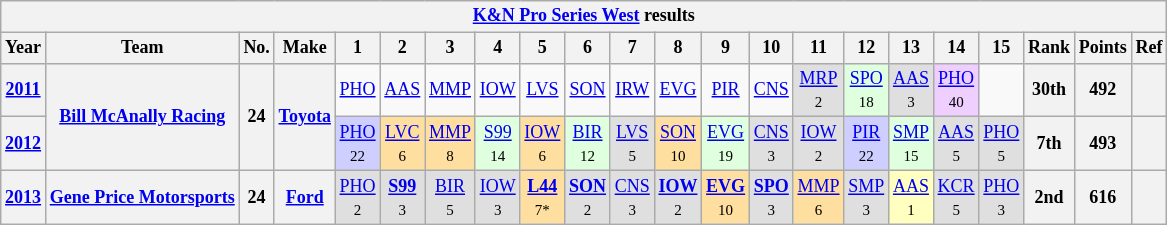<table class="wikitable" style="text-align:center; font-size:75%">
<tr>
<th colspan=45><a href='#'>K&N Pro Series West</a> results</th>
</tr>
<tr>
<th>Year</th>
<th>Team</th>
<th>No.</th>
<th>Make</th>
<th>1</th>
<th>2</th>
<th>3</th>
<th>4</th>
<th>5</th>
<th>6</th>
<th>7</th>
<th>8</th>
<th>9</th>
<th>10</th>
<th>11</th>
<th>12</th>
<th>13</th>
<th>14</th>
<th>15</th>
<th>Rank</th>
<th>Points</th>
<th>Ref</th>
</tr>
<tr>
<th><a href='#'>2011</a></th>
<th rowspan=2><a href='#'>Bill McAnally Racing</a></th>
<th rowspan=2>24</th>
<th rowspan=2><a href='#'>Toyota</a></th>
<td><a href='#'>PHO</a></td>
<td><a href='#'>AAS</a></td>
<td><a href='#'>MMP</a></td>
<td><a href='#'>IOW</a></td>
<td><a href='#'>LVS</a></td>
<td><a href='#'>SON</a></td>
<td><a href='#'>IRW</a></td>
<td><a href='#'>EVG</a></td>
<td><a href='#'>PIR</a></td>
<td><a href='#'>CNS</a></td>
<td style="background:#DFDFDF;"><a href='#'>MRP</a><br><small>2</small></td>
<td style="background:#DFFFDF;"><a href='#'>SPO</a><br><small>18</small></td>
<td style="background:#DFDFDF;"><a href='#'>AAS</a><br><small>3</small></td>
<td style="background:#EFCFFF;"><a href='#'>PHO</a><br><small>40</small></td>
<td></td>
<th>30th</th>
<th>492</th>
<th></th>
</tr>
<tr>
<th><a href='#'>2012</a></th>
<td style="background:#CFCFFF;"><a href='#'>PHO</a><br><small>22</small></td>
<td style="background:#FFDF9F;"><a href='#'>LVC</a><br><small>6</small></td>
<td style="background:#FFDF9F;"><a href='#'>MMP</a><br><small>8</small></td>
<td style="background:#DFFFDF;"><a href='#'>S99</a><br><small>14</small></td>
<td style="background:#FFDF9F;"><a href='#'>IOW</a><br><small>6</small></td>
<td style="background:#DFFFDF;"><a href='#'>BIR</a><br><small>12</small></td>
<td style="background:#DFDFDF;"><a href='#'>LVS</a><br><small>5</small></td>
<td style="background:#FFDF9F;"><a href='#'>SON</a><br><small>10</small></td>
<td style="background:#DFFFDF;"><a href='#'>EVG</a><br><small>19</small></td>
<td style="background:#DFDFDF;"><a href='#'>CNS</a><br><small>3</small></td>
<td style="background:#DFDFDF;"><a href='#'>IOW</a><br><small>2</small></td>
<td style="background:#CFCFFF;"><a href='#'>PIR</a><br><small>22</small></td>
<td style="background:#DFFFDF;"><a href='#'>SMP</a><br><small>15</small></td>
<td style="background:#DFDFDF;"><a href='#'>AAS</a><br><small>5</small></td>
<td style="background:#DFDFDF;"><a href='#'>PHO</a><br><small>5</small></td>
<th>7th</th>
<th>493</th>
<th></th>
</tr>
<tr>
<th><a href='#'>2013</a></th>
<th><a href='#'>Gene Price Motorsports</a></th>
<th>24</th>
<th><a href='#'>Ford</a></th>
<td style="background:#DFDFDF;"><a href='#'>PHO</a><br><small>2</small></td>
<td style="background:#DFDFDF;"><strong><a href='#'>S99</a></strong><br><small>3</small></td>
<td style="background:#DFDFDF;"><a href='#'>BIR</a><br><small>5</small></td>
<td style="background:#DFDFDF;"><a href='#'>IOW</a><br><small>3</small></td>
<td style="background:#FFDF9F;"><strong><a href='#'>L44</a></strong><br><small>7*</small></td>
<td style="background:#DFDFDF;"><strong><a href='#'>SON</a></strong><br><small>2</small></td>
<td style="background:#DFDFDF;"><a href='#'>CNS</a><br><small>3</small></td>
<td style="background:#DFDFDF;"><strong><a href='#'>IOW</a></strong><br><small>2</small></td>
<td style="background:#FFDF9F;"><strong><a href='#'>EVG</a></strong><br><small>10</small></td>
<td style="background:#DFDFDF;"><strong><a href='#'>SPO</a></strong><br><small>3</small></td>
<td style="background:#FFDF9F;"><a href='#'>MMP</a><br><small>6</small></td>
<td style="background:#DFDFDF;"><a href='#'>SMP</a><br><small>3</small></td>
<td style="background:#FFFFBF;"><a href='#'>AAS</a><br><small>1</small></td>
<td style="background:#DFDFDF;"><a href='#'>KCR</a><br><small>5</small></td>
<td style="background:#DFDFDF;"><a href='#'>PHO</a><br><small>3</small></td>
<th>2nd</th>
<th>616</th>
<th></th>
</tr>
</table>
